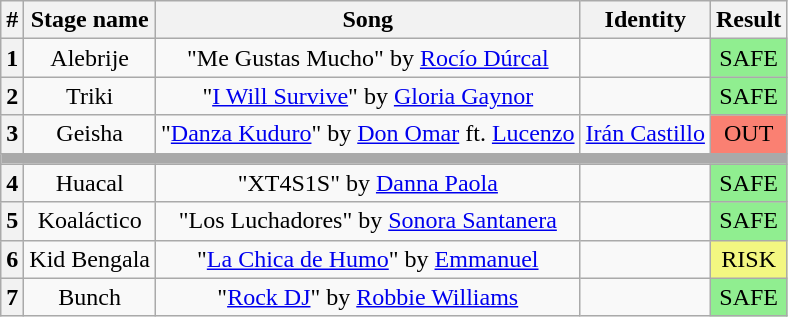<table class="wikitable plainrowheaders" style="text-align: center;">
<tr>
<th>#</th>
<th>Stage name</th>
<th>Song</th>
<th>Identity</th>
<th>Result</th>
</tr>
<tr>
<th>1</th>
<td>Alebrije</td>
<td>"Me Gustas Mucho" by <a href='#'>Rocío Dúrcal</a></td>
<td></td>
<td bgcolor=lightgreen>SAFE</td>
</tr>
<tr>
<th>2</th>
<td>Triki</td>
<td>"<a href='#'>I Will Survive</a>" by <a href='#'>Gloria Gaynor</a></td>
<td></td>
<td bgcolor=lightgreen>SAFE</td>
</tr>
<tr>
<th>3</th>
<td>Geisha</td>
<td>"<a href='#'>Danza Kuduro</a>" by <a href='#'>Don Omar</a> ft. <a href='#'>Lucenzo</a></td>
<td><a href='#'>Irán Castillo</a></td>
<td bgcolor=salmon>OUT</td>
</tr>
<tr>
<td colspan="5" style="background:darkgray"></td>
</tr>
<tr>
<th>4</th>
<td>Huacal</td>
<td>"XT4S1S" by <a href='#'>Danna Paola</a></td>
<td></td>
<td bgcolor=lightgreen>SAFE</td>
</tr>
<tr>
<th>5</th>
<td>Koaláctico</td>
<td>"Los Luchadores" by <a href='#'>Sonora Santanera</a></td>
<td></td>
<td bgcolor=lightgreen>SAFE</td>
</tr>
<tr>
<th>6</th>
<td>Kid Bengala</td>
<td>"<a href='#'>La Chica de Humo</a>" by <a href='#'>Emmanuel</a></td>
<td></td>
<td bgcolor="#F3F781">RISK</td>
</tr>
<tr>
<th>7</th>
<td>Bunch</td>
<td>"<a href='#'>Rock DJ</a>" by <a href='#'>Robbie Williams</a></td>
<td></td>
<td bgcolor=lightgreen>SAFE</td>
</tr>
</table>
